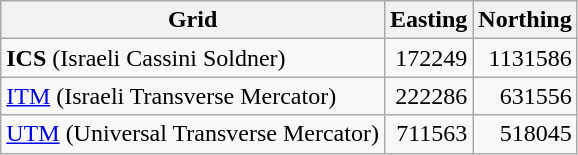<table class="wikitable">
<tr>
<th>Grid</th>
<th>Easting</th>
<th>Northing</th>
</tr>
<tr>
<td><strong>ICS</strong> (Israeli Cassini Soldner)</td>
<td align="right">172249</td>
<td align="right">1131586</td>
</tr>
<tr>
<td><a href='#'>ITM</a> (Israeli Transverse Mercator)</td>
<td align="right">222286</td>
<td align="right">631556</td>
</tr>
<tr>
<td><a href='#'>UTM</a> (Universal Transverse Mercator)</td>
<td align="right">711563</td>
<td align="right">518045</td>
</tr>
</table>
